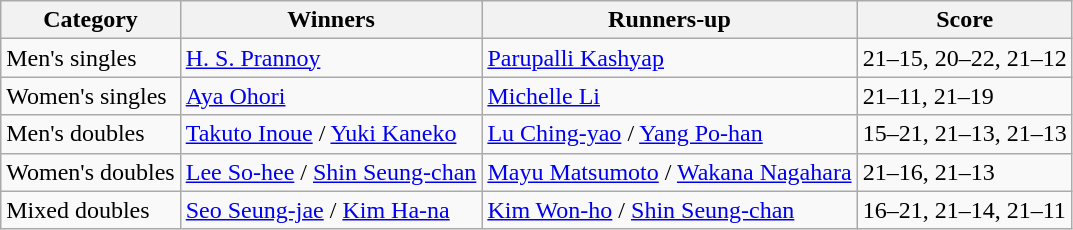<table class=wikitable style="white-space:nowrap;">
<tr>
<th>Category</th>
<th>Winners</th>
<th>Runners-up</th>
<th>Score</th>
</tr>
<tr>
<td>Men's singles</td>
<td> <a href='#'>H. S. Prannoy</a></td>
<td> <a href='#'>Parupalli Kashyap</a></td>
<td>21–15, 20–22, 21–12</td>
</tr>
<tr>
<td>Women's singles</td>
<td> <a href='#'>Aya Ohori</a></td>
<td> <a href='#'>Michelle Li</a></td>
<td>21–11, 21–19</td>
</tr>
<tr>
<td>Men's doubles</td>
<td> <a href='#'>Takuto Inoue</a> / <a href='#'>Yuki Kaneko</a></td>
<td> <a href='#'>Lu Ching-yao</a> / <a href='#'>Yang Po-han</a></td>
<td>15–21, 21–13, 21–13</td>
</tr>
<tr>
<td>Women's doubles</td>
<td> <a href='#'>Lee So-hee</a> / <a href='#'>Shin Seung-chan</a></td>
<td> <a href='#'>Mayu Matsumoto</a> / <a href='#'>Wakana Nagahara</a></td>
<td>21–16, 21–13</td>
</tr>
<tr>
<td>Mixed doubles</td>
<td> <a href='#'>Seo Seung-jae</a> / <a href='#'>Kim Ha-na</a></td>
<td> <a href='#'>Kim Won-ho</a> / <a href='#'>Shin Seung-chan</a></td>
<td>16–21, 21–14, 21–11</td>
</tr>
</table>
